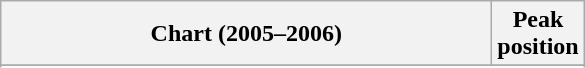<table class="wikitable sortable plainrowheaders">
<tr>
<th style="width:20em;">Chart (2005–2006)</th>
<th>Peak<br>position</th>
</tr>
<tr>
</tr>
<tr>
</tr>
<tr>
</tr>
<tr>
</tr>
<tr>
</tr>
<tr>
</tr>
<tr>
</tr>
<tr>
</tr>
<tr>
</tr>
<tr>
</tr>
<tr>
</tr>
<tr>
</tr>
</table>
